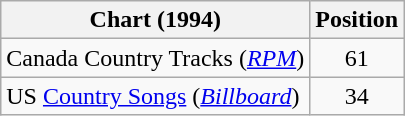<table class="wikitable sortable">
<tr>
<th scope="col">Chart (1994)</th>
<th scope="col">Position</th>
</tr>
<tr>
<td>Canada Country Tracks (<em><a href='#'>RPM</a></em>)</td>
<td align="center">61</td>
</tr>
<tr>
<td>US <a href='#'>Country Songs</a> (<em><a href='#'>Billboard</a></em>)</td>
<td align="center">34</td>
</tr>
</table>
